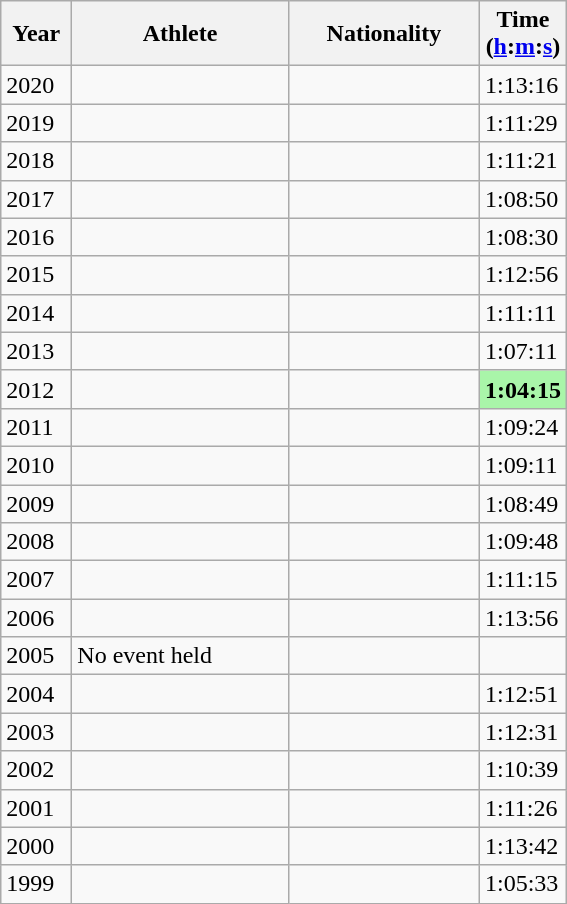<table class="wikitable sortable">
<tr>
<th width="40">Year</th>
<th width="137">Athlete</th>
<th width="120">Nationality</th>
<th width="50">Time<br>(<a href='#'>h</a>:<a href='#'>m</a>:<a href='#'>s</a>)</th>
</tr>
<tr>
<td>2020</td>
<td></td>
<td></td>
<td>1:13:16</td>
</tr>
<tr>
<td>2019</td>
<td></td>
<td></td>
<td>1:11:29</td>
</tr>
<tr>
<td>2018</td>
<td></td>
<td></td>
<td>1:11:21</td>
</tr>
<tr>
<td>2017</td>
<td></td>
<td></td>
<td>1:08:50</td>
</tr>
<tr>
<td>2016</td>
<td></td>
<td></td>
<td>1:08:30</td>
</tr>
<tr>
<td>2015</td>
<td></td>
<td></td>
<td>1:12:56</td>
</tr>
<tr>
<td>2014</td>
<td></td>
<td></td>
<td>1:11:11</td>
</tr>
<tr>
<td>2013</td>
<td></td>
<td></td>
<td>1:07:11</td>
</tr>
<tr>
<td>2012</td>
<td></td>
<td></td>
<td bgcolor=#A9F5A9><strong>1:04:15</strong></td>
</tr>
<tr>
<td>2011</td>
<td></td>
<td></td>
<td>1:09:24</td>
</tr>
<tr>
<td>2010</td>
<td></td>
<td></td>
<td>1:09:11</td>
</tr>
<tr>
<td>2009</td>
<td></td>
<td></td>
<td>1:08:49</td>
</tr>
<tr>
<td>2008</td>
<td></td>
<td></td>
<td>1:09:48</td>
</tr>
<tr>
<td>2007</td>
<td></td>
<td></td>
<td>1:11:15</td>
</tr>
<tr>
<td>2006</td>
<td></td>
<td></td>
<td>1:13:56</td>
</tr>
<tr>
<td>2005</td>
<td>No event held</td>
<td></td>
<td></td>
</tr>
<tr>
<td>2004</td>
<td></td>
<td></td>
<td>1:12:51</td>
</tr>
<tr>
<td>2003</td>
<td></td>
<td></td>
<td>1:12:31</td>
</tr>
<tr>
<td>2002</td>
<td></td>
<td></td>
<td>1:10:39</td>
</tr>
<tr>
<td>2001</td>
<td></td>
<td></td>
<td>1:11:26</td>
</tr>
<tr>
<td>2000</td>
<td></td>
<td></td>
<td>1:13:42</td>
</tr>
<tr>
<td>1999</td>
<td></td>
<td></td>
<td>1:05:33</td>
</tr>
</table>
